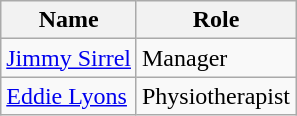<table class="wikitable">
<tr>
<th>Name</th>
<th>Role</th>
</tr>
<tr>
<td> <a href='#'>Jimmy Sirrel</a></td>
<td>Manager</td>
</tr>
<tr>
<td> <a href='#'>Eddie Lyons</a></td>
<td>Physiotherapist</td>
</tr>
</table>
